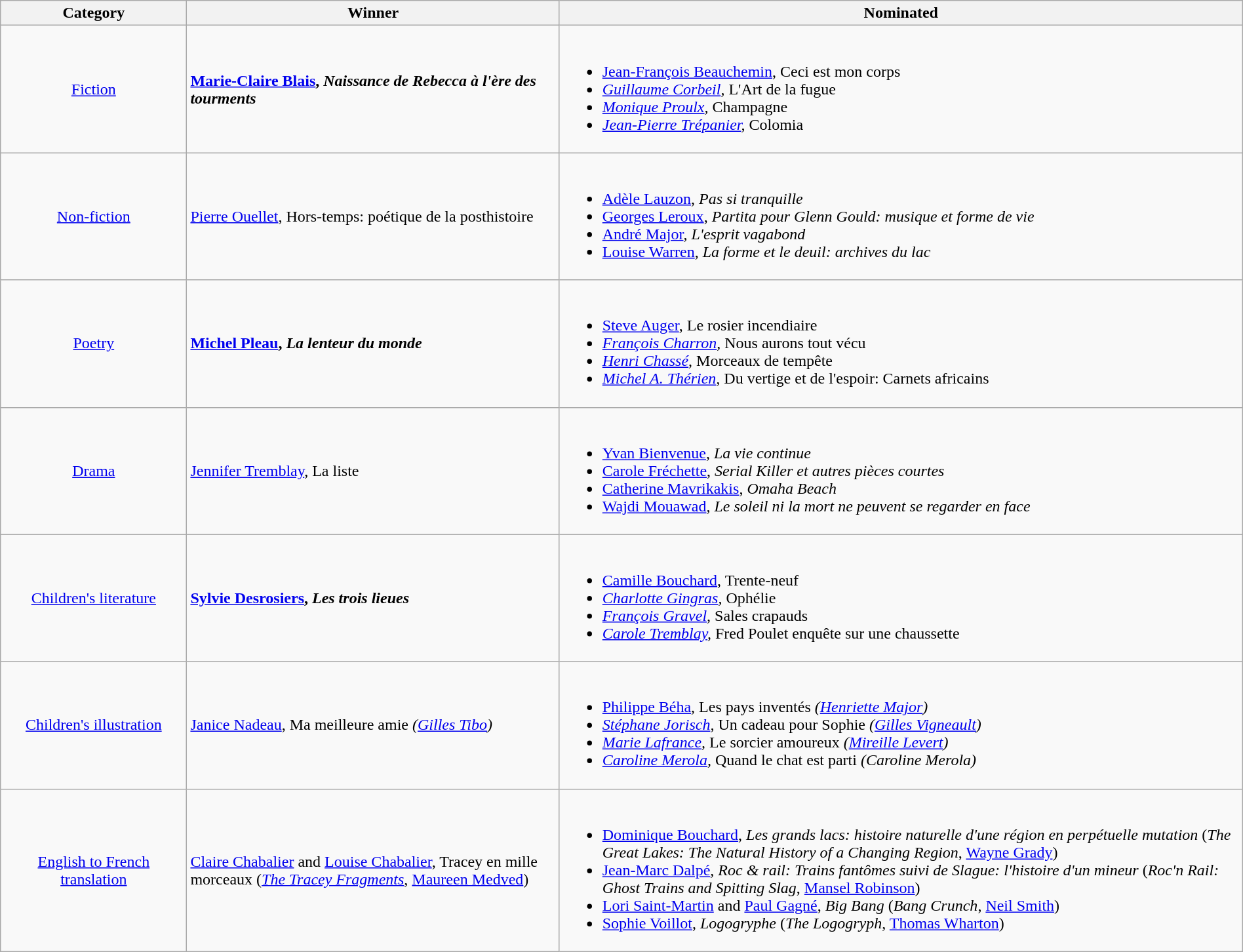<table class="wikitable" width="100%">
<tr>
<th width=15%>Category</th>
<th width=30%>Winner</th>
<th width=55%>Nominated</th>
</tr>
<tr>
<td align="center"><a href='#'>Fiction</a></td>
<td> <strong><a href='#'>Marie-Claire Blais</a>, <em>Naissance de Rebecca à l'ère des tourments<strong><em></td>
<td><br><ul><li><a href='#'>Jean-François Beauchemin</a>, </em>Ceci est mon corps<em></li><li><a href='#'>Guillaume Corbeil</a>, </em>L'Art de la fugue<em></li><li><a href='#'>Monique Proulx</a>, </em>Champagne<em></li><li><a href='#'>Jean-Pierre Trépanier</a>, </em>Colomia<em></li></ul></td>
</tr>
<tr>
<td align="center"><a href='#'>Non-fiction</a></td>
<td> </strong><a href='#'>Pierre Ouellet</a>, </em>Hors-temps: poétique de la posthistoire</em></strong></td>
<td><br><ul><li><a href='#'>Adèle Lauzon</a>, <em>Pas si tranquille</em></li><li><a href='#'>Georges Leroux</a>, <em>Partita pour Glenn Gould: musique et forme de vie</em></li><li><a href='#'>André Major</a>, <em>L'esprit vagabond</em></li><li><a href='#'>Louise Warren</a>, <em>La forme et le deuil: archives du lac</em></li></ul></td>
</tr>
<tr>
<td align="center"><a href='#'>Poetry</a></td>
<td> <strong><a href='#'>Michel Pleau</a>, <em>La lenteur du monde<strong><em></td>
<td><br><ul><li><a href='#'>Steve Auger</a>, </em>Le rosier incendiaire<em></li><li><a href='#'>François Charron</a>, </em>Nous aurons tout vécu<em></li><li><a href='#'>Henri Chassé</a>, </em>Morceaux de tempête<em></li><li><a href='#'>Michel A. Thérien</a>, </em>Du vertige et de l'espoir: Carnets africains<em></li></ul></td>
</tr>
<tr>
<td align="center"><a href='#'>Drama</a></td>
<td> </strong><a href='#'>Jennifer Tremblay</a>, </em>La liste</em></strong></td>
<td><br><ul><li><a href='#'>Yvan Bienvenue</a>, <em>La vie continue</em></li><li><a href='#'>Carole Fréchette</a>, <em>Serial Killer et autres pièces courtes</em></li><li><a href='#'>Catherine Mavrikakis</a>, <em>Omaha Beach</em></li><li><a href='#'>Wajdi Mouawad</a>, <em>Le soleil ni la mort ne peuvent se regarder en face</em></li></ul></td>
</tr>
<tr>
<td align="center"><a href='#'>Children's literature</a></td>
<td> <strong><a href='#'>Sylvie Desrosiers</a>, <em>Les trois lieues<strong><em></td>
<td><br><ul><li><a href='#'>Camille Bouchard</a>, </em>Trente-neuf<em></li><li><a href='#'>Charlotte Gingras</a>, </em>Ophélie<em></li><li><a href='#'>François Gravel</a>, </em>Sales crapauds<em></li><li><a href='#'>Carole Tremblay</a>, </em>Fred Poulet enquête sur une chaussette<em></li></ul></td>
</tr>
<tr>
<td align="center"><a href='#'>Children's illustration</a></td>
<td> </strong><a href='#'>Janice Nadeau</a>, </em>Ma meilleure amie<em> (<a href='#'>Gilles Tibo</a>)<strong></td>
<td><br><ul><li><a href='#'>Philippe Béha</a>, </em>Les pays inventés<em> (<a href='#'>Henriette Major</a>)</li><li><a href='#'>Stéphane Jorisch</a>, </em>Un cadeau pour Sophie<em> (<a href='#'>Gilles Vigneault</a>)</li><li><a href='#'>Marie Lafrance</a>, </em>Le sorcier amoureux<em> (<a href='#'>Mireille Levert</a>)</li><li><a href='#'>Caroline Merola</a>, </em>Quand le chat est parti<em> (Caroline Merola)</li></ul></td>
</tr>
<tr>
<td align="center"><a href='#'>English to French translation</a></td>
<td> </strong><a href='#'>Claire Chabalier</a> and <a href='#'>Louise Chabalier</a>, </em>Tracey en mille morceaux</em></strong> (<em><a href='#'>The Tracey Fragments</a></em>, <a href='#'>Maureen Medved</a>)</td>
<td><br><ul><li><a href='#'>Dominique Bouchard</a>, <em>Les grands lacs: histoire naturelle d'une région en perpétuelle mutation</em> (<em>The Great Lakes: The Natural History of a Changing Region</em>, <a href='#'>Wayne Grady</a>)</li><li><a href='#'>Jean-Marc Dalpé</a>, <em>Roc & rail: Trains fantômes suivi de Slague: l'histoire d'un mineur</em> (<em>Roc'n Rail: Ghost Trains and Spitting Slag</em>, <a href='#'>Mansel Robinson</a>)</li><li><a href='#'>Lori Saint-Martin</a> and <a href='#'>Paul Gagné</a>, <em>Big Bang</em> (<em>Bang Crunch</em>, <a href='#'>Neil Smith</a>)</li><li><a href='#'>Sophie Voillot</a>, <em>Logogryphe</em> (<em>The Logogryph</em>, <a href='#'>Thomas Wharton</a>)</li></ul></td>
</tr>
</table>
